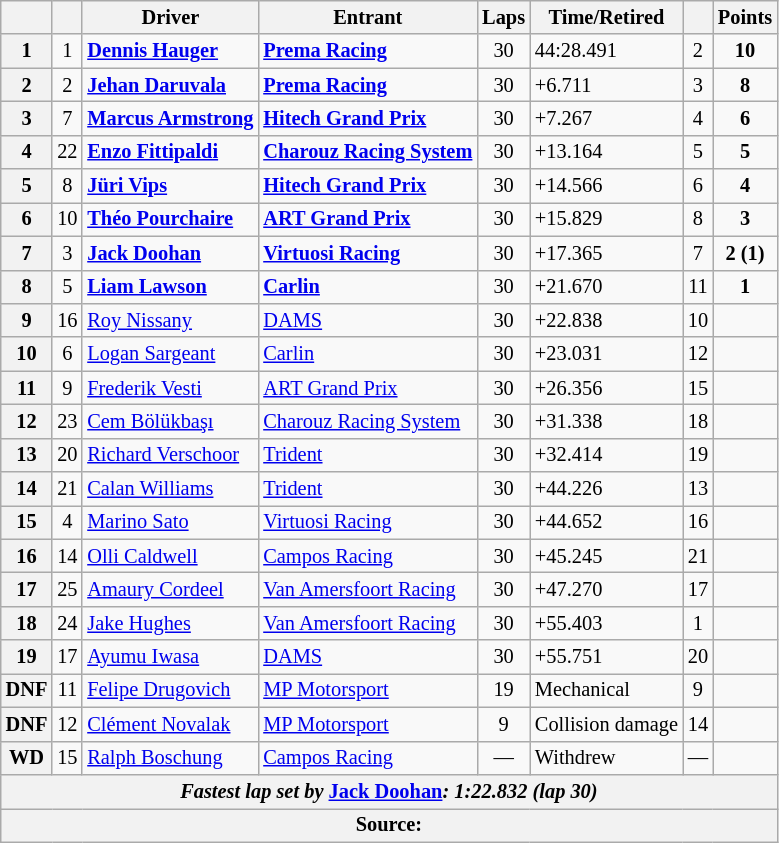<table class="wikitable" style="font-size:85%">
<tr>
<th scope="col"></th>
<th scope="col"></th>
<th scope="col">Driver</th>
<th scope="col">Entrant</th>
<th scope="col">Laps</th>
<th scope="col">Time/Retired</th>
<th scope="col"></th>
<th scope="col">Points</th>
</tr>
<tr>
<th>1</th>
<td align="center">1</td>
<td> <strong><a href='#'>Dennis Hauger</a></strong></td>
<td><strong><a href='#'>Prema Racing</a></strong></td>
<td align="center">30</td>
<td>44:28.491</td>
<td align="center">2</td>
<td align="center"><strong>10</strong></td>
</tr>
<tr>
<th>2</th>
<td align="center">2</td>
<td> <strong><a href='#'>Jehan Daruvala</a></strong></td>
<td><strong><a href='#'>Prema Racing</a></strong></td>
<td align="center">30</td>
<td>+6.711</td>
<td align="center">3</td>
<td align="center"><strong>8</strong></td>
</tr>
<tr>
<th>3</th>
<td align="center">7</td>
<td> <strong><a href='#'>Marcus Armstrong</a></strong></td>
<td><strong><a href='#'>Hitech Grand Prix</a></strong></td>
<td align="center">30</td>
<td>+7.267</td>
<td align="center">4</td>
<td align="center"><strong>6</strong></td>
</tr>
<tr>
<th>4</th>
<td align="center">22</td>
<td> <strong><a href='#'>Enzo Fittipaldi</a></strong></td>
<td><strong><a href='#'>Charouz Racing System</a></strong></td>
<td align="center">30</td>
<td>+13.164</td>
<td align="center">5</td>
<td align="center"><strong>5</strong></td>
</tr>
<tr>
<th>5</th>
<td align="center">8</td>
<td> <strong><a href='#'>Jüri Vips</a></strong></td>
<td><strong><a href='#'>Hitech Grand Prix</a></strong></td>
<td align="center">30</td>
<td>+14.566</td>
<td align="center">6</td>
<td align="center"><strong>4</strong></td>
</tr>
<tr>
<th>6</th>
<td align="center">10</td>
<td> <strong><a href='#'>Théo Pourchaire</a></strong></td>
<td><strong><a href='#'>ART Grand Prix</a></strong></td>
<td align="center">30</td>
<td>+15.829</td>
<td align="center">8</td>
<td align="center"><strong>3</strong></td>
</tr>
<tr>
<th>7</th>
<td align="center">3</td>
<td> <strong><a href='#'>Jack Doohan</a></strong></td>
<td><strong><a href='#'>Virtuosi Racing</a></strong></td>
<td align="center">30</td>
<td>+17.365</td>
<td align="center">7</td>
<td align="center"><strong>2 (1)</strong></td>
</tr>
<tr>
<th>8</th>
<td align="center">5</td>
<td> <strong><a href='#'>Liam Lawson</a></strong></td>
<td><strong><a href='#'>Carlin</a></strong></td>
<td align="center">30</td>
<td>+21.670</td>
<td align="center">11</td>
<td align="center"><strong>1</strong></td>
</tr>
<tr>
<th>9</th>
<td align="center">16</td>
<td> <a href='#'>Roy Nissany</a></td>
<td><a href='#'>DAMS</a></td>
<td align="center">30</td>
<td>+22.838</td>
<td align="center">10</td>
<td align="center"></td>
</tr>
<tr>
<th>10</th>
<td align="center">6</td>
<td> <a href='#'>Logan Sargeant</a></td>
<td><a href='#'>Carlin</a></td>
<td align="center">30</td>
<td>+23.031</td>
<td align="center">12</td>
<td align="center"></td>
</tr>
<tr>
<th>11</th>
<td align="center">9</td>
<td> <a href='#'>Frederik Vesti</a></td>
<td><a href='#'>ART Grand Prix</a></td>
<td align="center">30</td>
<td>+26.356</td>
<td align="center">15</td>
<td align="center"></td>
</tr>
<tr>
<th>12</th>
<td align="center">23</td>
<td> <a href='#'>Cem Bölükbaşı</a></td>
<td><a href='#'>Charouz Racing System</a></td>
<td align="center">30</td>
<td>+31.338</td>
<td align="center">18</td>
<td align="center"></td>
</tr>
<tr>
<th>13</th>
<td align="center">20</td>
<td> <a href='#'>Richard Verschoor</a></td>
<td><a href='#'>Trident</a></td>
<td align="center">30</td>
<td>+32.414</td>
<td align="center">19</td>
<td align="center"></td>
</tr>
<tr>
<th>14</th>
<td align="center">21</td>
<td> <a href='#'>Calan Williams</a></td>
<td><a href='#'>Trident</a></td>
<td align="center">30</td>
<td>+44.226</td>
<td align="center">13</td>
<td align="center"></td>
</tr>
<tr>
<th>15</th>
<td align="center">4</td>
<td> <a href='#'>Marino Sato</a></td>
<td><a href='#'>Virtuosi Racing</a></td>
<td align="center">30</td>
<td>+44.652</td>
<td align="center">16</td>
<td align="center"></td>
</tr>
<tr>
<th>16</th>
<td align="center">14</td>
<td> <a href='#'>Olli Caldwell</a></td>
<td><a href='#'>Campos Racing</a></td>
<td align="center">30</td>
<td>+45.245</td>
<td align="center">21</td>
<td align="center"></td>
</tr>
<tr>
<th>17</th>
<td align="center">25</td>
<td> <a href='#'>Amaury Cordeel</a></td>
<td><a href='#'>Van Amersfoort Racing</a></td>
<td align="center">30</td>
<td>+47.270</td>
<td align="center">17</td>
<td align="center"></td>
</tr>
<tr>
<th>18</th>
<td align="center">24</td>
<td> <a href='#'>Jake Hughes</a></td>
<td><a href='#'>Van Amersfoort Racing</a></td>
<td align="center">30</td>
<td>+55.403</td>
<td align="center">1</td>
<td align="center"></td>
</tr>
<tr>
<th>19</th>
<td align="center">17</td>
<td> <a href='#'>Ayumu Iwasa</a></td>
<td><a href='#'>DAMS</a></td>
<td align="center">30</td>
<td>+55.751</td>
<td align="center">20</td>
<td align="center"></td>
</tr>
<tr>
<th>DNF</th>
<td align="center">11</td>
<td> <a href='#'>Felipe Drugovich</a></td>
<td><a href='#'>MP Motorsport</a></td>
<td align="center">19</td>
<td>Mechanical</td>
<td align="center">9</td>
<td align="center"></td>
</tr>
<tr>
<th>DNF</th>
<td align="center">12</td>
<td> <a href='#'>Clément Novalak</a></td>
<td><a href='#'>MP Motorsport</a></td>
<td align="center">9</td>
<td>Collision damage</td>
<td align="center">14</td>
<td align="center"></td>
</tr>
<tr>
<th>WD</th>
<td align="center">15</td>
<td> <a href='#'>Ralph Boschung</a></td>
<td><a href='#'>Campos Racing</a></td>
<td align="center">—</td>
<td>Withdrew</td>
<td align="center">—</td>
<td align="center"></td>
</tr>
<tr>
<th colspan="8"><em>Fastest lap set by</em> <strong> <a href='#'>Jack Doohan</a><strong><em>: 1:22.832 (lap 30)<em></th>
</tr>
<tr>
<th colspan="8">Source:</th>
</tr>
</table>
